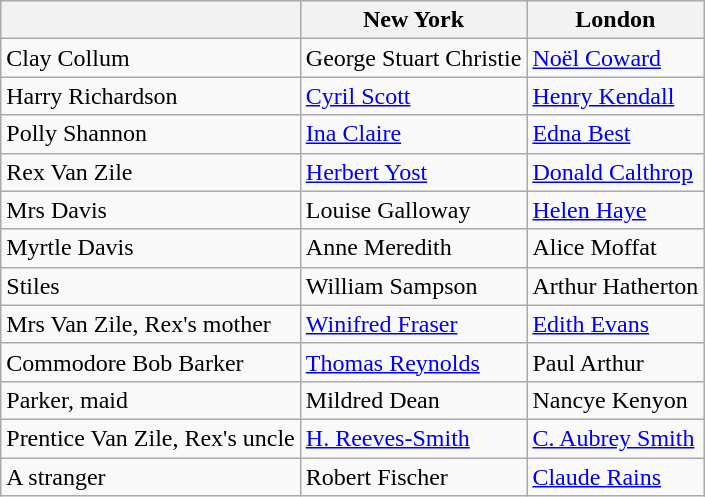<table class="wikitable plainrowheaders" style="text-align: left; margin-right: 0;">
<tr>
<th scope="col"></th>
<th scope="col">New York</th>
<th scope="col">London</th>
</tr>
<tr>
<td>Clay Collum</td>
<td>George Stuart Christie</td>
<td><a href='#'>Noël Coward</a></td>
</tr>
<tr>
<td>Harry Richardson</td>
<td><a href='#'>Cyril Scott</a></td>
<td><a href='#'>Henry Kendall</a></td>
</tr>
<tr>
<td>Polly Shannon</td>
<td><a href='#'>Ina Claire</a></td>
<td><a href='#'>Edna Best</a></td>
</tr>
<tr>
<td>Rex Van Zile</td>
<td><a href='#'>Herbert Yost</a></td>
<td><a href='#'>Donald Calthrop</a></td>
</tr>
<tr>
<td>Mrs Davis</td>
<td>Louise Galloway</td>
<td><a href='#'>Helen Haye</a></td>
</tr>
<tr>
<td>Myrtle Davis</td>
<td>Anne Meredith</td>
<td>Alice Moffat</td>
</tr>
<tr>
<td>Stiles</td>
<td>William Sampson</td>
<td>Arthur Hatherton</td>
</tr>
<tr>
<td>Mrs Van Zile, Rex's mother</td>
<td><a href='#'>Winifred Fraser</a></td>
<td><a href='#'>Edith Evans</a></td>
</tr>
<tr>
<td>Commodore Bob Barker</td>
<td><a href='#'>Thomas Reynolds</a></td>
<td>Paul Arthur</td>
</tr>
<tr>
<td>Parker, maid</td>
<td>Mildred Dean</td>
<td>Nancye Kenyon</td>
</tr>
<tr>
<td>Prentice Van Zile, Rex's uncle</td>
<td><a href='#'>H. Reeves-Smith</a></td>
<td><a href='#'>C. Aubrey Smith</a></td>
</tr>
<tr>
<td>A stranger</td>
<td>Robert Fischer</td>
<td><a href='#'>Claude Rains</a></td>
</tr>
</table>
